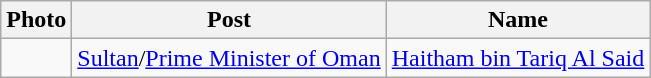<table class="wikitable">
<tr>
<th>Photo</th>
<th>Post</th>
<th>Name</th>
</tr>
<tr>
<td></td>
<td><a href='#'>Sultan</a>/<a href='#'>Prime Minister of Oman</a></td>
<td><a href='#'>Haitham bin Tariq Al Said</a></td>
</tr>
</table>
